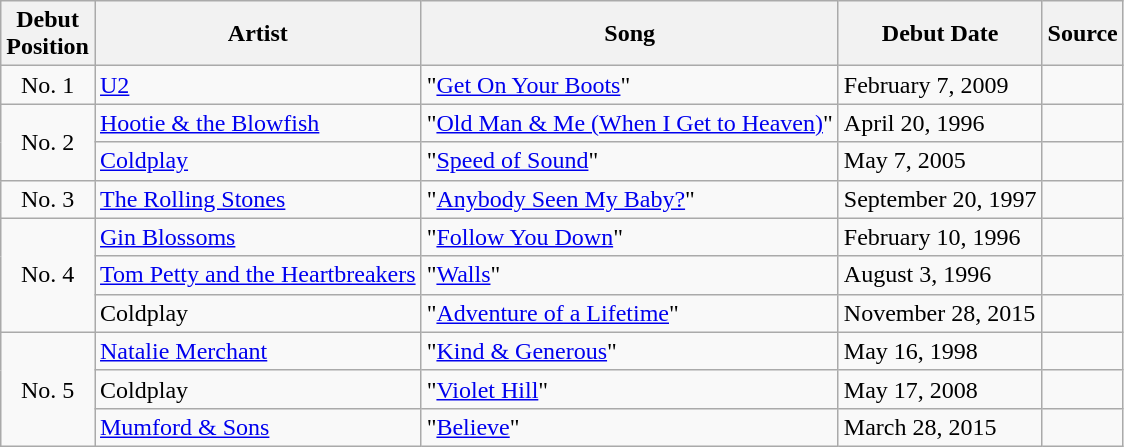<table class="wikitable">
<tr>
<th>Debut <br> Position</th>
<th>Artist</th>
<th>Song</th>
<th>Debut Date</th>
<th>Source</th>
</tr>
<tr>
<td style="text-align:center;">No. 1</td>
<td><a href='#'>U2</a></td>
<td>"<a href='#'>Get On Your Boots</a>"</td>
<td>February 7, 2009</td>
<td></td>
</tr>
<tr>
<td rowspan=2 style="text-align:center;">No. 2</td>
<td><a href='#'>Hootie & the Blowfish</a></td>
<td>"<a href='#'>Old Man & Me (When I Get to Heaven)</a>"</td>
<td>April 20, 1996</td>
<td></td>
</tr>
<tr>
<td><a href='#'>Coldplay</a></td>
<td>"<a href='#'>Speed of Sound</a>"</td>
<td>May 7, 2005</td>
<td></td>
</tr>
<tr>
<td style="text-align:center;">No. 3</td>
<td><a href='#'>The Rolling Stones</a></td>
<td>"<a href='#'>Anybody Seen My Baby?</a>"</td>
<td>September 20, 1997</td>
<td></td>
</tr>
<tr>
<td rowspan=3 style="text-align:center;">No. 4</td>
<td><a href='#'>Gin Blossoms</a></td>
<td>"<a href='#'>Follow You Down</a>"</td>
<td>February 10, 1996</td>
<td></td>
</tr>
<tr>
<td><a href='#'>Tom Petty and the Heartbreakers</a></td>
<td>"<a href='#'>Walls</a>"</td>
<td>August 3, 1996</td>
<td></td>
</tr>
<tr>
<td>Coldplay</td>
<td>"<a href='#'>Adventure of a Lifetime</a>"</td>
<td>November 28, 2015</td>
<td></td>
</tr>
<tr>
<td rowspan=3 style="text-align:center;">No. 5</td>
<td><a href='#'>Natalie Merchant</a></td>
<td>"<a href='#'>Kind & Generous</a>"</td>
<td>May 16, 1998</td>
<td></td>
</tr>
<tr>
<td>Coldplay</td>
<td>"<a href='#'>Violet Hill</a>"</td>
<td>May 17, 2008</td>
<td></td>
</tr>
<tr>
<td><a href='#'>Mumford & Sons</a></td>
<td>"<a href='#'>Believe</a>"</td>
<td>March 28, 2015</td>
<td></td>
</tr>
</table>
